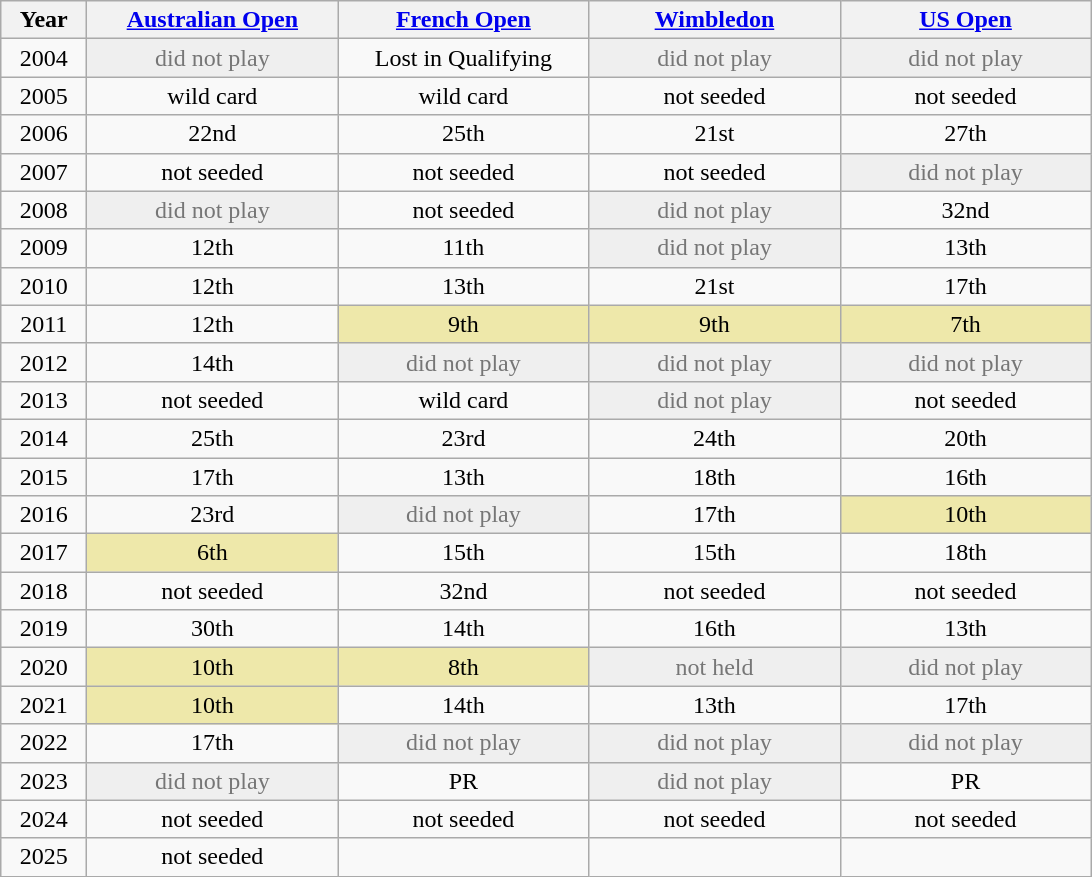<table class="wikitable" style=text-align:center>
<tr>
<th width="50">Year</th>
<th width="160"><a href='#'>Australian Open</a></th>
<th width="160"><a href='#'>French Open</a></th>
<th width="160"><a href='#'>Wimbledon</a></th>
<th width="160"><a href='#'>US Open</a></th>
</tr>
<tr>
<td>2004</td>
<td bgcolor=efefef style=color:#767676>did not play</td>
<td>Lost in Qualifying</td>
<td bgcolor=efefef style=color:#767676>did not play</td>
<td bgcolor=efefef style=color:#767676>did not play</td>
</tr>
<tr>
<td>2005</td>
<td>wild card</td>
<td>wild card</td>
<td>not seeded</td>
<td>not seeded</td>
</tr>
<tr>
<td>2006</td>
<td>22nd</td>
<td>25th</td>
<td>21st</td>
<td>27th</td>
</tr>
<tr>
<td>2007</td>
<td>not seeded</td>
<td>not seeded</td>
<td>not seeded</td>
<td bgcolor=efefef style=color:#767676>did not play</td>
</tr>
<tr>
<td>2008</td>
<td bgcolor=efefef style=color:#767676>did not play</td>
<td>not seeded</td>
<td bgcolor=efefef style=color:#767676>did not play</td>
<td>32nd</td>
</tr>
<tr>
<td>2009</td>
<td>12th</td>
<td>11th</td>
<td bgcolor=efefef style=color:#767676>did not play</td>
<td>13th</td>
</tr>
<tr>
<td>2010</td>
<td>12th</td>
<td>13th</td>
<td>21st</td>
<td>17th</td>
</tr>
<tr>
<td>2011</td>
<td>12th</td>
<td style="background:#eee8aa;">9th</td>
<td style="background:#eee8aa;">9th</td>
<td style="background:#eee8aa;">7th</td>
</tr>
<tr>
<td>2012</td>
<td>14th</td>
<td bgcolor=efefef style=color:#767676>did not play</td>
<td bgcolor=efefef style=color:#767676>did not play</td>
<td bgcolor=efefef style=color:#767676>did not play</td>
</tr>
<tr>
<td>2013</td>
<td>not seeded</td>
<td>wild card</td>
<td bgcolor=efefef style=color:#767676>did not play</td>
<td>not seeded</td>
</tr>
<tr>
<td>2014</td>
<td>25th</td>
<td>23rd</td>
<td>24th</td>
<td>20th</td>
</tr>
<tr>
<td>2015</td>
<td>17th</td>
<td>13th</td>
<td>18th</td>
<td>16th</td>
</tr>
<tr>
<td>2016</td>
<td>23rd</td>
<td bgcolor=efefef style=color:#767676>did not play</td>
<td>17th</td>
<td style="background:#eee8aa;">10th</td>
</tr>
<tr>
<td>2017</td>
<td style="background:#eee8aa;">6th</td>
<td>15th</td>
<td>15th</td>
<td>18th</td>
</tr>
<tr>
<td>2018</td>
<td>not seeded</td>
<td>32nd</td>
<td>not seeded</td>
<td>not seeded</td>
</tr>
<tr>
<td>2019</td>
<td>30th</td>
<td>14th</td>
<td>16th</td>
<td>13th</td>
</tr>
<tr>
<td>2020</td>
<td style="background:#eee8aa;">10th</td>
<td style="background:#eee8aa;">8th</td>
<td bgcolor=efefef style=color:#767676>not held</td>
<td bgcolor=efefef style=color:#767676>did not play</td>
</tr>
<tr>
<td>2021</td>
<td style="background:#eee8aa;">10th</td>
<td>14th</td>
<td>13th</td>
<td>17th</td>
</tr>
<tr>
<td>2022</td>
<td>17th</td>
<td bgcolor=efefef style=color:#767676>did not play</td>
<td bgcolor=efefef style=color:#767676>did not play</td>
<td bgcolor=efefef style=color:#767676>did not play</td>
</tr>
<tr>
<td>2023</td>
<td bgcolor=efefef style=color:#767676>did not play</td>
<td>PR</td>
<td bgcolor=efefef style=color:#767676>did not play</td>
<td>PR</td>
</tr>
<tr>
<td>2024</td>
<td>not seeded</td>
<td>not seeded</td>
<td>not seeded</td>
<td>not seeded</td>
</tr>
<tr>
<td>2025</td>
<td>not seeded</td>
<td></td>
<td></td>
<td></td>
</tr>
</table>
